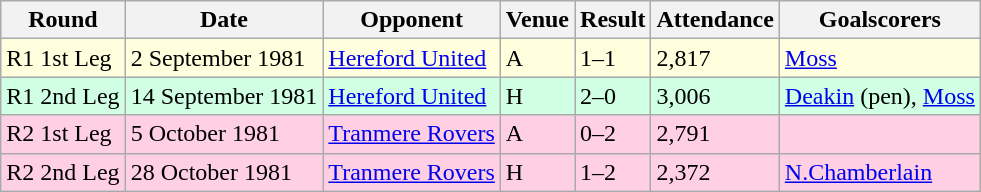<table class="wikitable">
<tr>
<th>Round</th>
<th>Date</th>
<th>Opponent</th>
<th>Venue</th>
<th>Result</th>
<th>Attendance</th>
<th>Goalscorers</th>
</tr>
<tr style="background-color: #ffffdd;">
<td>R1 1st Leg</td>
<td>2 September 1981</td>
<td><a href='#'>Hereford United</a></td>
<td>A</td>
<td>1–1</td>
<td>2,817</td>
<td><a href='#'>Moss</a></td>
</tr>
<tr style="background-color: #d0ffe3;">
<td>R1 2nd Leg</td>
<td>14 September 1981</td>
<td><a href='#'>Hereford United</a></td>
<td>H</td>
<td>2–0</td>
<td>3,006</td>
<td><a href='#'>Deakin</a> (pen), <a href='#'>Moss</a></td>
</tr>
<tr style="background-color: #ffd0e3;">
<td>R2 1st Leg</td>
<td>5 October 1981</td>
<td><a href='#'>Tranmere Rovers</a></td>
<td>A</td>
<td>0–2</td>
<td>2,791</td>
<td></td>
</tr>
<tr style="background-color: #ffd0e3;">
<td>R2 2nd Leg</td>
<td>28 October 1981</td>
<td><a href='#'>Tranmere Rovers</a></td>
<td>H</td>
<td>1–2</td>
<td>2,372</td>
<td><a href='#'>N.Chamberlain</a></td>
</tr>
</table>
